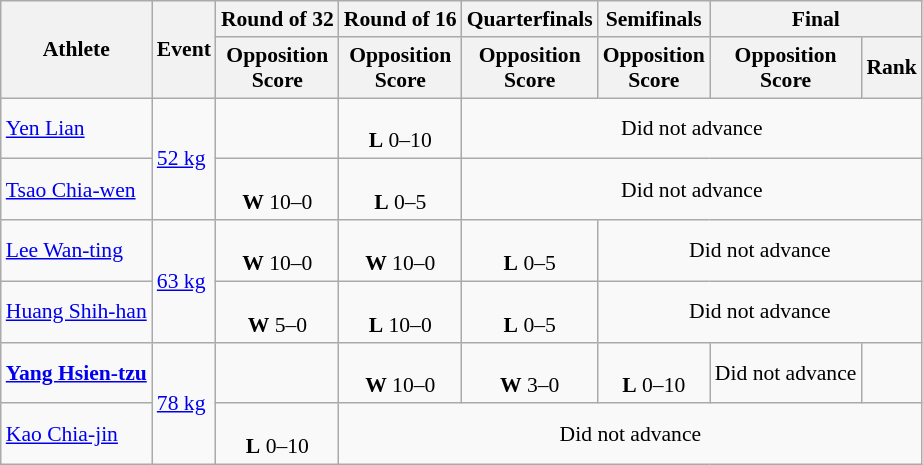<table class="wikitable" style="font-size:90%; text-align:center">
<tr>
<th rowspan="2">Athlete</th>
<th rowspan="2">Event</th>
<th>Round of 32</th>
<th>Round of 16</th>
<th>Quarterfinals</th>
<th>Semifinals</th>
<th colspan="2">Final</th>
</tr>
<tr>
<th>Opposition<br>Score</th>
<th>Opposition<br>Score</th>
<th>Opposition<br>Score</th>
<th>Opposition<br>Score</th>
<th>Opposition<br>Score</th>
<th>Rank</th>
</tr>
<tr>
<td align="left"><a href='#'>Yen Lian</a></td>
<td align="left" rowspan="2"><a href='#'>52 kg</a></td>
<td></td>
<td><br><strong>L</strong> 0–10</td>
<td colspan="4">Did not advance</td>
</tr>
<tr>
<td align="left"><a href='#'>Tsao Chia-wen</a></td>
<td><br><strong>W</strong> 10–0</td>
<td><br><strong>L</strong> 0–5</td>
<td colspan="4">Did not advance</td>
</tr>
<tr>
<td align="left"><a href='#'>Lee Wan-ting</a></td>
<td align="left" rowspan="2"><a href='#'>63 kg</a></td>
<td><br><strong>W</strong> 10–0</td>
<td><br><strong>W</strong> 10–0</td>
<td><br><strong>L</strong> 0–5</td>
<td colspan="3">Did not advance</td>
</tr>
<tr>
<td align="left"><a href='#'>Huang Shih-han</a></td>
<td><br><strong>W</strong> 5–0</td>
<td><br><strong>L</strong> 10–0</td>
<td><br><strong>L</strong> 0–5</td>
<td colspan="3">Did not advance</td>
</tr>
<tr>
<td align="left"><strong><a href='#'>Yang Hsien-tzu</a></strong></td>
<td align="left" rowspan="2"><a href='#'>78 kg</a></td>
<td></td>
<td><br><strong>W</strong> 10–0</td>
<td><br><strong>W</strong> 3–0</td>
<td><br><strong>L</strong> 0–10</td>
<td>Did not advance</td>
<td></td>
</tr>
<tr>
<td align="left"><a href='#'>Kao Chia-jin</a></td>
<td><br><strong>L</strong> 0–10</td>
<td colspan="5">Did not advance</td>
</tr>
</table>
